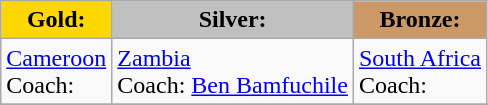<table class="wikitable">
<tr>
<th style="background:gold">Gold:</th>
<th style="background:silver">Silver:</th>
<th style="background:#CC9966">Bronze:</th>
</tr>
<tr valign=top>
<td> <a href='#'>Cameroon</a><br>Coach:</td>
<td> <a href='#'>Zambia</a><br>Coach: <a href='#'>Ben Bamfuchile</a></td>
<td> <a href='#'>South Africa</a><br>Coach:</td>
</tr>
<tr>
</tr>
</table>
